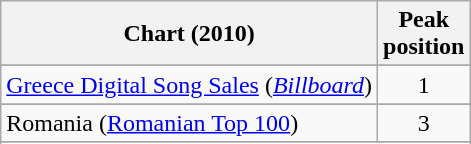<table class="wikitable sortable">
<tr>
<th>Chart (2010)</th>
<th>Peak<br>position</th>
</tr>
<tr>
</tr>
<tr>
</tr>
<tr>
</tr>
<tr>
</tr>
<tr>
</tr>
<tr>
<td><a href='#'>Greece Digital Song Sales</a> (<em><a href='#'>Billboard</a></em>)</td>
<td style="text-align:center;">1</td>
</tr>
<tr>
</tr>
<tr>
</tr>
<tr>
</tr>
<tr>
</tr>
<tr>
</tr>
<tr>
<td>Romania (<a href='#'>Romanian Top 100</a>)</td>
<td style="text-align:center;">3</td>
</tr>
<tr>
</tr>
<tr>
</tr>
<tr>
</tr>
<tr>
</tr>
<tr>
</tr>
</table>
